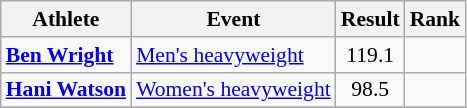<table class=wikitable style=font-size:90%;text-align:center>
<tr>
<th>Athlete</th>
<th>Event</th>
<th>Result</th>
<th>Rank</th>
</tr>
<tr>
<td align=left><strong><a href='#'>Ben Wright</a></strong></td>
<td align=left><a href='#'>Men's heavyweight</a></td>
<td>119.1</td>
<td> </td>
</tr>
<tr>
<td align=left><strong><a href='#'>Hani Watson</a></strong></td>
<td align=left><a href='#'>Women's heavyweight</a></td>
<td>98.5</td>
<td></td>
</tr>
<tr>
</tr>
</table>
